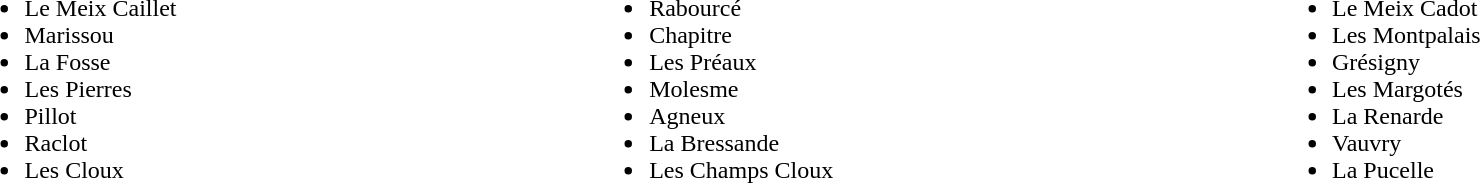<table border="0" width="100%">
<tr ---- valign="top">
<td width="33%"><br><ul><li>Le Meix Caillet</li><li>Marissou</li><li>La Fosse</li><li>Les Pierres</li><li>Pillot</li><li>Raclot</li><li>Les Cloux</li></ul></td>
<td><br><ul><li>Rabourcé</li><li>Chapitre</li><li>Les Préaux</li><li>Molesme</li><li>Agneux</li><li>La Bressande</li><li>Les Champs Cloux</li></ul></td>
<td><br><ul><li>Le Meix Cadot</li><li>Les Montpalais</li><li>Grésigny</li><li>Les Margotés</li><li>La Renarde</li><li>Vauvry</li><li>La Pucelle</li></ul></td>
</tr>
</table>
